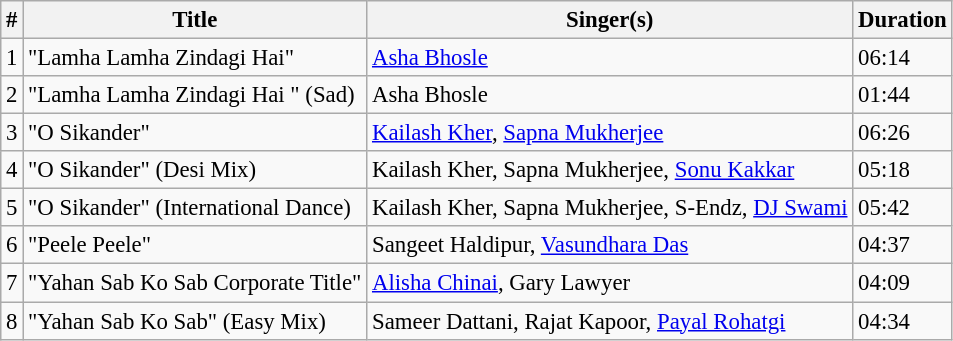<table class="wikitable" style="font-size:95%;">
<tr>
<th>#</th>
<th>Title</th>
<th>Singer(s)</th>
<th>Duration</th>
</tr>
<tr>
<td>1</td>
<td>"Lamha Lamha Zindagi Hai"</td>
<td><a href='#'>Asha Bhosle</a></td>
<td>06:14</td>
</tr>
<tr>
<td>2</td>
<td>"Lamha Lamha Zindagi Hai " (Sad)</td>
<td>Asha Bhosle</td>
<td>01:44</td>
</tr>
<tr>
<td>3</td>
<td>"O Sikander"</td>
<td><a href='#'>Kailash Kher</a>, <a href='#'>Sapna Mukherjee</a></td>
<td>06:26</td>
</tr>
<tr>
<td>4</td>
<td>"O Sikander" (Desi Mix)</td>
<td>Kailash Kher, Sapna Mukherjee, <a href='#'>Sonu Kakkar</a></td>
<td>05:18</td>
</tr>
<tr>
<td>5</td>
<td>"O Sikander" (International Dance)</td>
<td>Kailash Kher, Sapna Mukherjee, S-Endz, <a href='#'>DJ Swami</a></td>
<td>05:42</td>
</tr>
<tr>
<td>6</td>
<td>"Peele Peele"</td>
<td>Sangeet Haldipur, <a href='#'>Vasundhara Das</a></td>
<td>04:37</td>
</tr>
<tr>
<td>7</td>
<td>"Yahan Sab Ko Sab Corporate Title"</td>
<td><a href='#'>Alisha Chinai</a>, Gary Lawyer</td>
<td>04:09</td>
</tr>
<tr>
<td>8</td>
<td>"Yahan Sab Ko Sab" (Easy Mix)</td>
<td>Sameer Dattani, Rajat Kapoor, <a href='#'>Payal Rohatgi</a></td>
<td>04:34</td>
</tr>
</table>
